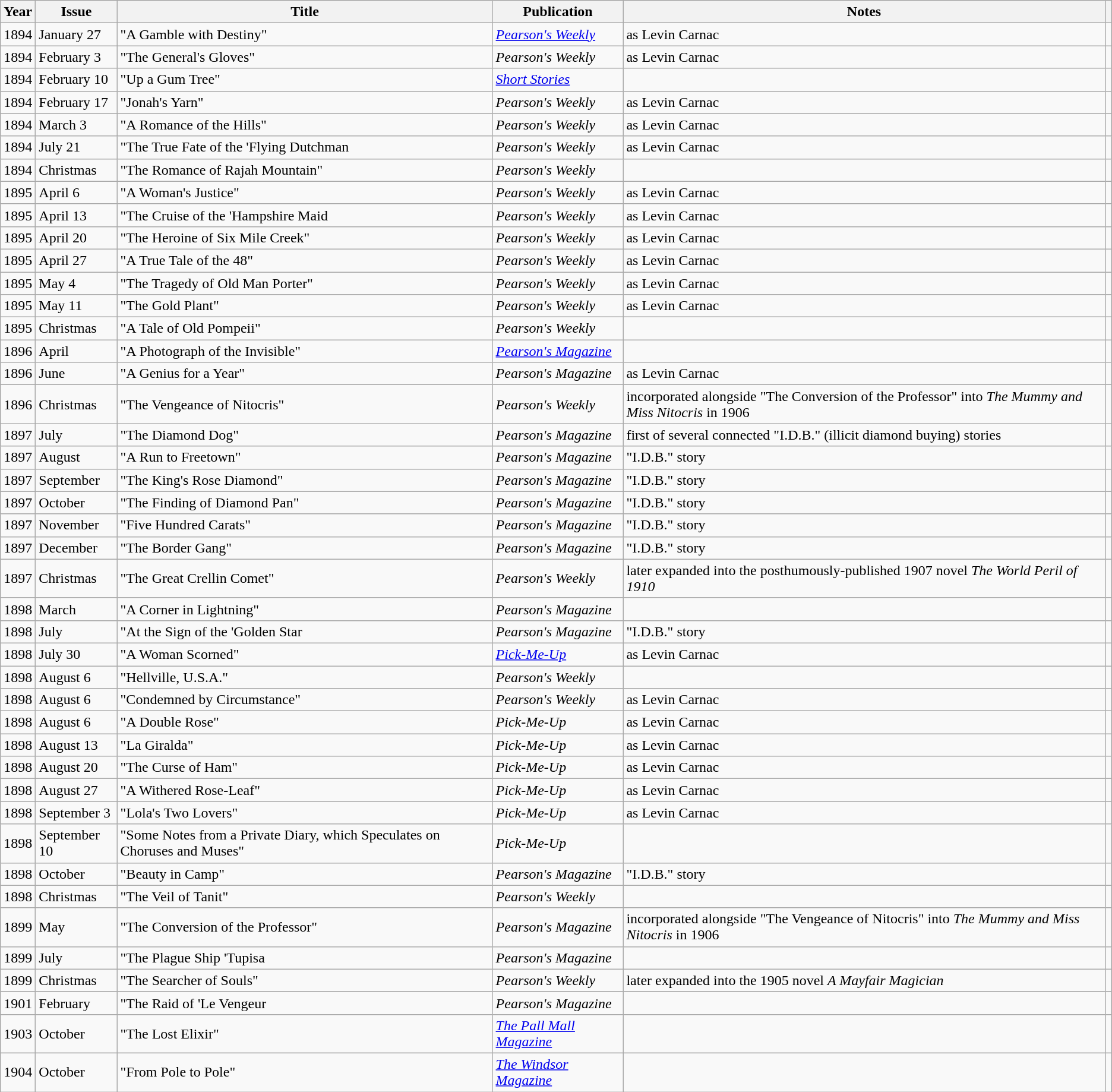<table class="wikitable">
<tr>
<th>Year</th>
<th>Issue</th>
<th>Title</th>
<th>Publication</th>
<th>Notes</th>
<th></th>
</tr>
<tr>
<td>1894</td>
<td>January 27</td>
<td>"A Gamble with Destiny"</td>
<td><em><a href='#'>Pearson's Weekly</a></em></td>
<td>as Levin Carnac</td>
<td></td>
</tr>
<tr>
<td>1894</td>
<td>February 3</td>
<td>"The General's Gloves"</td>
<td><em>Pearson's Weekly</em></td>
<td>as Levin Carnac</td>
<td></td>
</tr>
<tr>
<td>1894</td>
<td>February 10</td>
<td>"Up a Gum Tree"</td>
<td><em><a href='#'>Short Stories</a></em></td>
<td></td>
<td></td>
</tr>
<tr>
<td>1894</td>
<td>February 17</td>
<td>"Jonah's Yarn"</td>
<td><em>Pearson's Weekly</em></td>
<td>as Levin Carnac</td>
<td></td>
</tr>
<tr>
<td>1894</td>
<td>March 3</td>
<td>"A Romance of the Hills"</td>
<td><em>Pearson's Weekly</em></td>
<td>as Levin Carnac</td>
<td></td>
</tr>
<tr>
<td>1894</td>
<td>July 21</td>
<td>"The True Fate of the 'Flying Dutchman</td>
<td><em>Pearson's Weekly</em></td>
<td>as Levin Carnac</td>
<td></td>
</tr>
<tr>
<td>1894</td>
<td>Christmas</td>
<td>"The Romance of Rajah Mountain"</td>
<td><em>Pearson's Weekly</em></td>
<td></td>
<td></td>
</tr>
<tr>
<td>1895</td>
<td>April 6</td>
<td>"A Woman's Justice"</td>
<td><em>Pearson's Weekly</em></td>
<td>as Levin Carnac</td>
<td></td>
</tr>
<tr>
<td>1895</td>
<td>April 13</td>
<td>"The Cruise of the 'Hampshire Maid</td>
<td><em>Pearson's Weekly</em></td>
<td>as Levin Carnac</td>
<td></td>
</tr>
<tr>
<td>1895</td>
<td>April 20</td>
<td>"The Heroine of Six Mile Creek"</td>
<td><em>Pearson's Weekly</em></td>
<td>as Levin Carnac</td>
<td></td>
</tr>
<tr>
<td>1895</td>
<td>April 27</td>
<td>"A True Tale of the 48"</td>
<td><em>Pearson's Weekly</em></td>
<td>as Levin Carnac</td>
<td></td>
</tr>
<tr>
<td>1895</td>
<td>May 4</td>
<td>"The Tragedy of Old Man Porter"</td>
<td><em>Pearson's Weekly</em></td>
<td>as Levin Carnac</td>
<td></td>
</tr>
<tr>
<td>1895</td>
<td>May 11</td>
<td>"The Gold Plant"</td>
<td><em>Pearson's Weekly</em></td>
<td>as Levin Carnac</td>
<td></td>
</tr>
<tr>
<td>1895</td>
<td>Christmas</td>
<td>"A Tale of Old Pompeii"</td>
<td><em>Pearson's Weekly</em></td>
<td></td>
<td></td>
</tr>
<tr>
<td>1896</td>
<td>April</td>
<td>"A Photograph of the Invisible"</td>
<td><em><a href='#'>Pearson's Magazine</a></em></td>
<td></td>
<td></td>
</tr>
<tr>
<td>1896</td>
<td>June</td>
<td>"A Genius for a Year"</td>
<td><em>Pearson's Magazine</em></td>
<td>as Levin Carnac</td>
<td></td>
</tr>
<tr>
<td>1896</td>
<td>Christmas</td>
<td>"The Vengeance of Nitocris"</td>
<td><em>Pearson's Weekly</em></td>
<td>incorporated alongside "The Conversion of the Professor" into <em>The Mummy and Miss Nitocris</em> in 1906</td>
<td></td>
</tr>
<tr>
<td>1897</td>
<td>July</td>
<td>"The Diamond Dog"</td>
<td><em>Pearson's Magazine</em></td>
<td>first of several connected "I.D.B." (illicit diamond buying) stories</td>
<td></td>
</tr>
<tr>
<td>1897</td>
<td>August</td>
<td>"A Run to Freetown"</td>
<td><em>Pearson's Magazine</em></td>
<td>"I.D.B." story</td>
<td></td>
</tr>
<tr>
<td>1897</td>
<td>September</td>
<td>"The King's Rose Diamond"</td>
<td><em>Pearson's Magazine</em></td>
<td>"I.D.B." story</td>
<td></td>
</tr>
<tr>
<td>1897</td>
<td>October</td>
<td>"The Finding of Diamond Pan"</td>
<td><em>Pearson's Magazine</em></td>
<td>"I.D.B." story</td>
<td></td>
</tr>
<tr>
<td>1897</td>
<td>November</td>
<td>"Five Hundred Carats"</td>
<td><em>Pearson's Magazine</em></td>
<td>"I.D.B." story</td>
<td></td>
</tr>
<tr>
<td>1897</td>
<td>December</td>
<td>"The Border Gang"</td>
<td><em>Pearson's Magazine</em></td>
<td>"I.D.B." story</td>
<td></td>
</tr>
<tr>
<td>1897</td>
<td>Christmas</td>
<td>"The Great Crellin Comet"</td>
<td><em>Pearson's Weekly</em></td>
<td>later expanded into the posthumously-published 1907 novel <em>The World Peril of 1910</em></td>
<td></td>
</tr>
<tr>
<td>1898</td>
<td>March</td>
<td>"A Corner in Lightning"</td>
<td><em>Pearson's Magazine</em></td>
<td></td>
<td></td>
</tr>
<tr>
<td>1898</td>
<td>July</td>
<td>"At the Sign of the 'Golden Star</td>
<td><em>Pearson's Magazine</em></td>
<td>"I.D.B." story</td>
<td></td>
</tr>
<tr>
<td>1898</td>
<td>July 30</td>
<td>"A Woman Scorned"</td>
<td><em><a href='#'>Pick-Me-Up</a></em></td>
<td>as Levin Carnac</td>
<td></td>
</tr>
<tr>
<td>1898</td>
<td>August 6</td>
<td>"Hellville, U.S.A."</td>
<td><em>Pearson's Weekly</em></td>
<td></td>
<td></td>
</tr>
<tr>
<td>1898</td>
<td>August 6</td>
<td>"Condemned by Circumstance"</td>
<td><em>Pearson's Weekly</em></td>
<td>as Levin Carnac</td>
<td></td>
</tr>
<tr>
<td>1898</td>
<td>August 6</td>
<td>"A Double Rose"</td>
<td><em>Pick-Me-Up</em></td>
<td>as Levin Carnac</td>
<td></td>
</tr>
<tr>
<td>1898</td>
<td>August 13</td>
<td>"La Giralda"</td>
<td><em>Pick-Me-Up</em></td>
<td>as Levin Carnac</td>
<td></td>
</tr>
<tr>
<td>1898</td>
<td>August 20</td>
<td>"The Curse of Ham"</td>
<td><em>Pick-Me-Up</em></td>
<td>as Levin Carnac</td>
<td></td>
</tr>
<tr>
<td>1898</td>
<td>August 27</td>
<td>"A Withered Rose-Leaf"</td>
<td><em>Pick-Me-Up</em></td>
<td>as Levin Carnac</td>
<td></td>
</tr>
<tr>
<td>1898</td>
<td>September 3</td>
<td>"Lola's Two Lovers"</td>
<td><em>Pick-Me-Up</em></td>
<td>as Levin Carnac</td>
<td></td>
</tr>
<tr>
<td>1898</td>
<td>September 10</td>
<td>"Some Notes from a Private Diary, which Speculates on Choruses and Muses"</td>
<td><em>Pick-Me-Up</em></td>
<td></td>
<td></td>
</tr>
<tr>
<td>1898</td>
<td>October</td>
<td>"Beauty in Camp"</td>
<td><em>Pearson's Magazine</em></td>
<td>"I.D.B." story</td>
<td></td>
</tr>
<tr>
<td>1898</td>
<td>Christmas</td>
<td>"The Veil of Tanit"</td>
<td><em>Pearson's Weekly</em></td>
<td></td>
<td></td>
</tr>
<tr>
<td>1899</td>
<td>May</td>
<td>"The Conversion of the Professor"</td>
<td><em>Pearson's Magazine</em></td>
<td>incorporated alongside "The Vengeance of Nitocris" into <em>The Mummy and Miss Nitocris</em> in 1906</td>
<td></td>
</tr>
<tr>
<td>1899</td>
<td>July</td>
<td>"The Plague Ship 'Tupisa</td>
<td><em>Pearson's Magazine</em></td>
<td></td>
<td></td>
</tr>
<tr>
<td>1899</td>
<td>Christmas</td>
<td>"The Searcher of Souls"</td>
<td><em>Pearson's Weekly</em></td>
<td>later expanded into the 1905 novel <em>A Mayfair Magician</em></td>
<td></td>
</tr>
<tr>
<td>1901</td>
<td>February</td>
<td>"The Raid of 'Le Vengeur</td>
<td><em>Pearson's Magazine</em></td>
<td></td>
<td></td>
</tr>
<tr>
<td>1903</td>
<td>October</td>
<td>"The Lost Elixir"</td>
<td><em><a href='#'>The Pall Mall Magazine</a></em></td>
<td></td>
<td></td>
</tr>
<tr>
<td>1904</td>
<td>October</td>
<td>"From Pole to Pole"</td>
<td><em><a href='#'>The Windsor Magazine</a></em></td>
<td></td>
<td></td>
</tr>
</table>
